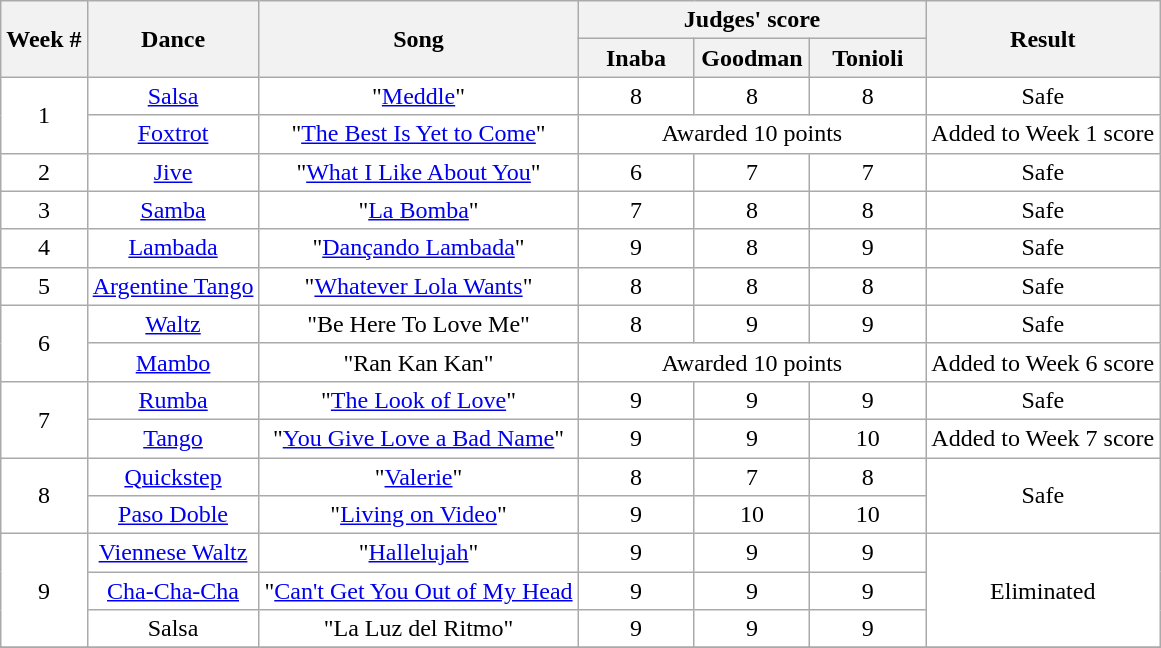<table class="wikitable" style="text-align:center; background-color:white;">
<tr>
<th rowspan="2">Week #</th>
<th rowspan="2">Dance</th>
<th rowspan="2">Song</th>
<th colspan="3">Judges' score</th>
<th rowspan="2">Result</th>
</tr>
<tr>
<th style="width:10%;">Inaba</th>
<th style="width:10%;">Goodman</th>
<th style="width:10%;">Tonioli</th>
</tr>
<tr>
<td rowspan="2">1</td>
<td><a href='#'>Salsa</a></td>
<td>"<a href='#'>Meddle</a>"</td>
<td>8</td>
<td>8</td>
<td>8</td>
<td>Safe</td>
</tr>
<tr>
<td><a href='#'>Foxtrot</a></td>
<td>"<a href='#'>The Best Is Yet to Come</a>"</td>
<td colspan="3">Awarded 10 points</td>
<td>Added to Week 1 score</td>
</tr>
<tr>
<td>2</td>
<td><a href='#'>Jive</a></td>
<td>"<a href='#'>What I Like About You</a>"</td>
<td>6</td>
<td>7</td>
<td>7</td>
<td>Safe</td>
</tr>
<tr>
<td>3</td>
<td><a href='#'>Samba</a></td>
<td>"<a href='#'>La Bomba</a>"</td>
<td>7</td>
<td>8</td>
<td>8</td>
<td>Safe</td>
</tr>
<tr>
<td>4</td>
<td><a href='#'>Lambada</a></td>
<td>"<a href='#'>Dançando Lambada</a>"</td>
<td>9</td>
<td>8</td>
<td>9</td>
<td>Safe</td>
</tr>
<tr>
<td>5</td>
<td><a href='#'>Argentine Tango</a></td>
<td>"<a href='#'>Whatever Lola Wants</a>"</td>
<td>8</td>
<td>8</td>
<td>8</td>
<td>Safe</td>
</tr>
<tr>
<td rowspan="2">6</td>
<td><a href='#'>Waltz</a></td>
<td>"Be Here To Love Me"</td>
<td>8</td>
<td>9</td>
<td>9</td>
<td>Safe</td>
</tr>
<tr>
<td><a href='#'>Mambo</a></td>
<td>"Ran Kan Kan"</td>
<td colspan="3">Awarded 10 points</td>
<td>Added to Week 6 score</td>
</tr>
<tr>
<td rowspan="2">7</td>
<td><a href='#'>Rumba</a></td>
<td>"<a href='#'>The Look of Love</a>"</td>
<td>9</td>
<td>9</td>
<td>9</td>
<td>Safe</td>
</tr>
<tr>
<td><a href='#'>Tango</a></td>
<td>"<a href='#'>You Give Love a Bad Name</a>"</td>
<td>9</td>
<td>9</td>
<td>10</td>
<td>Added to Week 7 score</td>
</tr>
<tr>
<td rowspan="2">8</td>
<td><a href='#'>Quickstep</a></td>
<td>"<a href='#'>Valerie</a>"</td>
<td>8</td>
<td>7</td>
<td>8</td>
<td rowspan="2">Safe</td>
</tr>
<tr>
<td><a href='#'>Paso Doble</a></td>
<td>"<a href='#'>Living on Video</a>"</td>
<td>9</td>
<td>10</td>
<td>10</td>
</tr>
<tr>
<td rowspan="3">9</td>
<td><a href='#'>Viennese Waltz</a></td>
<td>"<a href='#'>Hallelujah</a>"</td>
<td>9</td>
<td>9</td>
<td>9</td>
<td rowspan="3">Eliminated</td>
</tr>
<tr>
<td><a href='#'>Cha-Cha-Cha</a></td>
<td>"<a href='#'>Can't Get You Out of My Head</a></td>
<td>9</td>
<td>9</td>
<td>9</td>
</tr>
<tr>
<td>Salsa</td>
<td>"La Luz del Ritmo"</td>
<td>9</td>
<td>9</td>
<td>9</td>
</tr>
<tr>
</tr>
</table>
